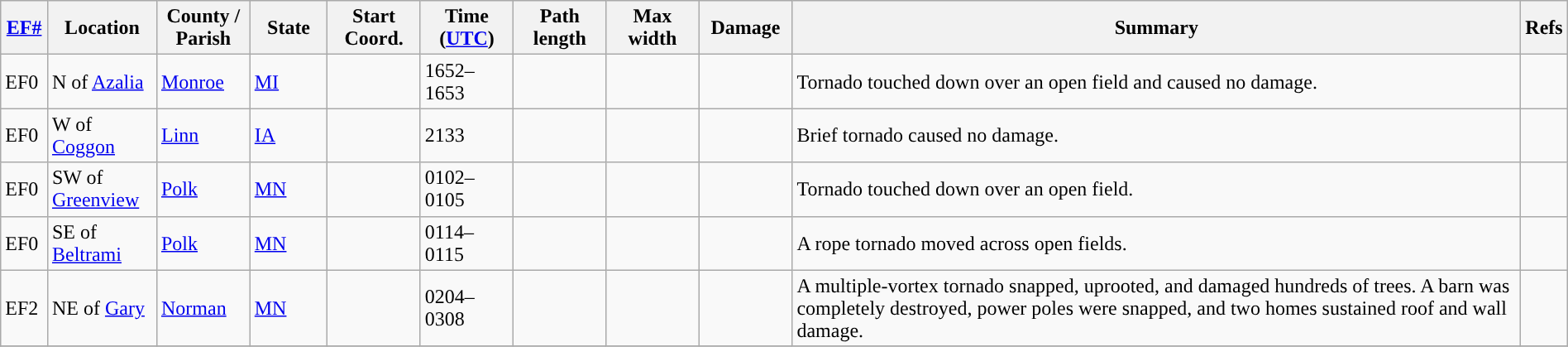<table class="wikitable sortable" style="width:100%;">
<tr>
<th scope="col" width="3%" align="center"><a href='#'>EF#</a></th>
<th scope="col" width="7%" align="center" class="unsortable">Location</th>
<th scope="col" width="6%" align="center" class="unsortable">County / Parish</th>
<th scope="col" width="5%" align="center">State</th>
<th scope="col" width="6%" align="center">Start Coord.</th>
<th scope="col" width="6%" align="center">Time (<a href='#'>UTC</a>)</th>
<th scope="col" width="6%" align="center">Path length</th>
<th scope="col" width="6%" align="center">Max width</th>
<th scope="col" width="6%" align="center">Damage</th>
<th scope="col" width="48%" class="unsortable" align="center">Summary</th>
<th scope="col" width="48%" class="unsortable" align="center">Refs</th>
</tr>
<tr>
<td>EF0</td>
<td>N of <a href='#'>Azalia</a></td>
<td><a href='#'>Monroe</a></td>
<td><a href='#'>MI</a></td>
<td></td>
<td>1652–1653</td>
<td></td>
<td></td>
<td></td>
<td>Tornado touched down over an open field and caused no damage.</td>
<td></td>
</tr>
<tr>
<td>EF0</td>
<td>W of <a href='#'>Coggon</a></td>
<td><a href='#'>Linn</a></td>
<td><a href='#'>IA</a></td>
<td></td>
<td>2133</td>
<td></td>
<td></td>
<td></td>
<td>Brief tornado caused no damage.</td>
<td></td>
</tr>
<tr>
<td>EF0</td>
<td>SW of <a href='#'>Greenview</a></td>
<td><a href='#'>Polk</a></td>
<td><a href='#'>MN</a></td>
<td></td>
<td>0102–0105</td>
<td></td>
<td></td>
<td></td>
<td>Tornado touched down over an open field.</td>
<td></td>
</tr>
<tr>
<td>EF0</td>
<td>SE of <a href='#'>Beltrami</a></td>
<td><a href='#'>Polk</a></td>
<td><a href='#'>MN</a></td>
<td></td>
<td>0114–0115</td>
<td></td>
<td></td>
<td></td>
<td>A rope tornado moved across open fields.</td>
<td></td>
</tr>
<tr>
<td>EF2</td>
<td>NE of <a href='#'>Gary</a></td>
<td><a href='#'>Norman</a></td>
<td><a href='#'>MN</a></td>
<td></td>
<td>0204–0308</td>
<td></td>
<td></td>
<td></td>
<td>A multiple-vortex tornado snapped, uprooted, and damaged hundreds of trees. A barn was completely destroyed, power poles were snapped, and two homes sustained roof and wall damage.</td>
<td></td>
</tr>
<tr>
</tr>
</table>
